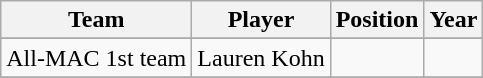<table class="wikitable" border="1">
<tr align=center>
<th style= >Team</th>
<th style= >Player</th>
<th style= >Position</th>
<th style= >Year</th>
</tr>
<tr align="center">
</tr>
<tr>
<td>All-MAC 1st team</td>
<td>Lauren Kohn</td>
<td></td>
<td></td>
</tr>
<tr>
</tr>
</table>
